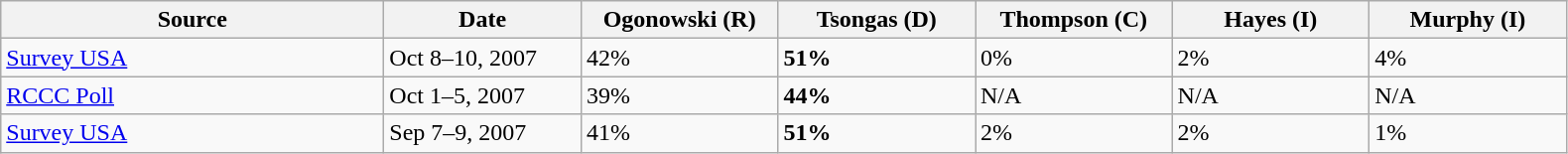<table class="wikitable">
<tr>
<th width=250px>Source</th>
<th width=125px>Date</th>
<th width=125px>Ogonowski (R)</th>
<th width=125px>Tsongas (D)</th>
<th width=125px>Thompson (C)</th>
<th width=125px>Hayes (I)</th>
<th width=125px>Murphy (I)</th>
</tr>
<tr>
<td><a href='#'>Survey USA</a></td>
<td>Oct 8–10, 2007</td>
<td>42%</td>
<td><strong>51%</strong></td>
<td>0%</td>
<td>2%</td>
<td>4%</td>
</tr>
<tr>
<td><a href='#'>RCCC Poll</a></td>
<td>Oct 1–5, 2007</td>
<td>39%</td>
<td><strong>44%</strong></td>
<td>N/A</td>
<td>N/A</td>
<td>N/A</td>
</tr>
<tr>
<td><a href='#'>Survey USA</a></td>
<td>Sep 7–9, 2007</td>
<td>41%</td>
<td><strong>51%</strong></td>
<td>2%</td>
<td>2%</td>
<td>1%</td>
</tr>
</table>
